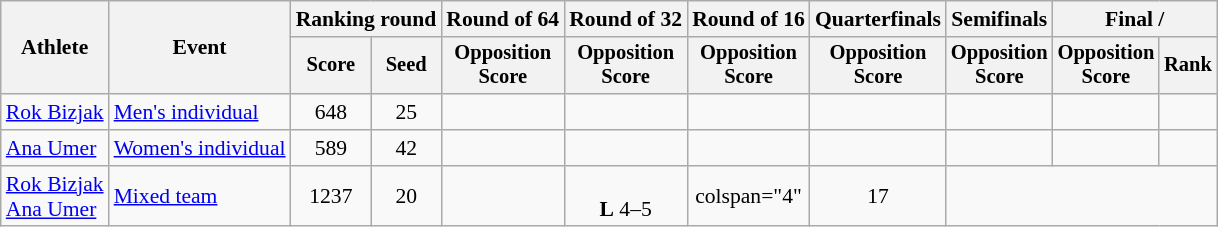<table class="wikitable" style="text-align:center; font-size:90%">
<tr>
<th rowspan="2">Athlete</th>
<th rowspan="2">Event</th>
<th colspan="2">Ranking round</th>
<th>Round of 64</th>
<th>Round of 32</th>
<th>Round of 16</th>
<th>Quarterfinals</th>
<th>Semifinals</th>
<th colspan="2">Final / </th>
</tr>
<tr style="font-size:95%">
<th>Score</th>
<th>Seed</th>
<th>Opposition<br>Score</th>
<th>Opposition<br>Score</th>
<th>Opposition<br>Score</th>
<th>Opposition<br>Score</th>
<th>Opposition<br>Score</th>
<th>Opposition<br>Score</th>
<th>Rank</th>
</tr>
<tr>
<td align="left"><a href='#'>Rok Bizjak</a></td>
<td align="left"><a href='#'>Men's individual</a></td>
<td>648</td>
<td>25</td>
<td><br></td>
<td></td>
<td></td>
<td></td>
<td></td>
<td></td>
<td></td>
</tr>
<tr>
<td align="left"><a href='#'>Ana Umer</a></td>
<td align="left"><a href='#'>Women's individual</a></td>
<td>589</td>
<td>42</td>
<td><br></td>
<td></td>
<td></td>
<td></td>
<td></td>
<td></td>
<td></td>
</tr>
<tr>
<td align="left"><a href='#'>Rok Bizjak</a><br><a href='#'>Ana Umer</a></td>
<td align="left"><a href='#'>Mixed team</a></td>
<td>1237</td>
<td>20</td>
<td></td>
<td><br><strong>L</strong> 4–5</td>
<td>colspan="4" </td>
<td>17</td>
</tr>
</table>
